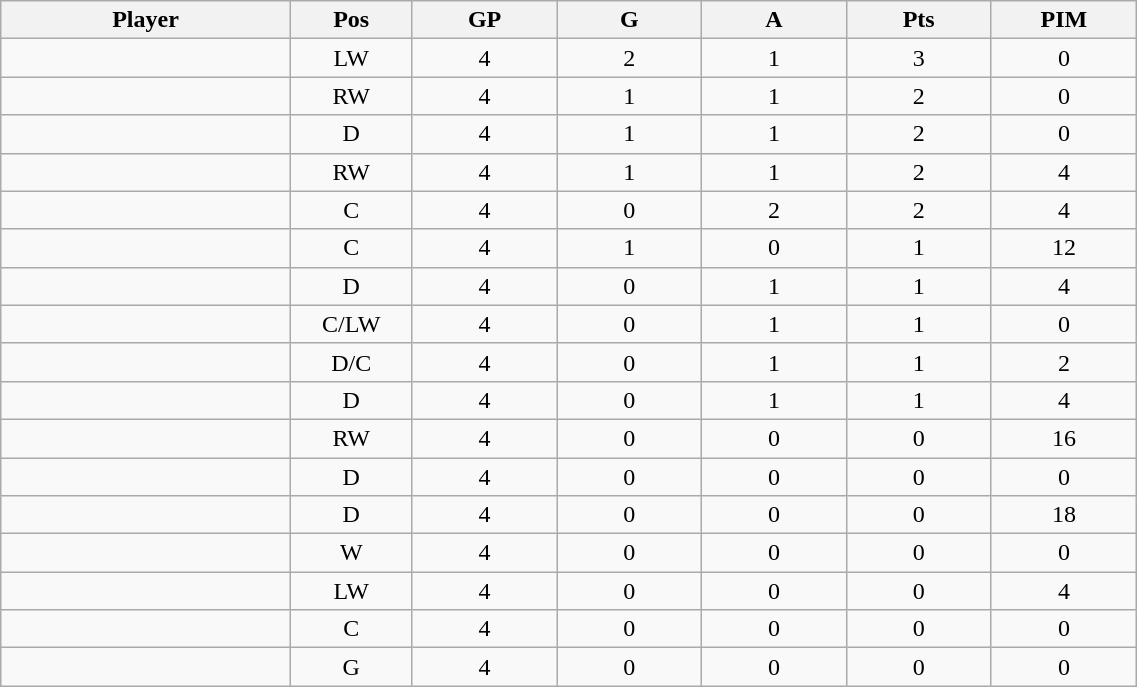<table class="wikitable sortable" width="60%">
<tr ALIGN="center">
<th bgcolor="#DDDDFF" width="10%">Player</th>
<th bgcolor="#DDDDFF" width="3%" title="Position">Pos</th>
<th bgcolor="#DDDDFF" width="5%" title="Games played">GP</th>
<th bgcolor="#DDDDFF" width="5%" title="Goals">G</th>
<th bgcolor="#DDDDFF" width="5%" title="Assists">A</th>
<th bgcolor="#DDDDFF" width="5%" title="Points">Pts</th>
<th bgcolor="#DDDDFF" width="5%" title="Penalties in Minutes">PIM</th>
</tr>
<tr align="center">
<td align="right"></td>
<td>LW</td>
<td>4</td>
<td>2</td>
<td>1</td>
<td>3</td>
<td>0</td>
</tr>
<tr align="center">
<td align="right"></td>
<td>RW</td>
<td>4</td>
<td>1</td>
<td>1</td>
<td>2</td>
<td>0</td>
</tr>
<tr align="center">
<td align="right"></td>
<td>D</td>
<td>4</td>
<td>1</td>
<td>1</td>
<td>2</td>
<td>0</td>
</tr>
<tr align="center">
<td align="right"></td>
<td>RW</td>
<td>4</td>
<td>1</td>
<td>1</td>
<td>2</td>
<td>4</td>
</tr>
<tr align="center">
<td align="right"></td>
<td>C</td>
<td>4</td>
<td>0</td>
<td>2</td>
<td>2</td>
<td>4</td>
</tr>
<tr align="center">
<td align="right"></td>
<td>C</td>
<td>4</td>
<td>1</td>
<td>0</td>
<td>1</td>
<td>12</td>
</tr>
<tr align="center">
<td align="right"></td>
<td>D</td>
<td>4</td>
<td>0</td>
<td>1</td>
<td>1</td>
<td>4</td>
</tr>
<tr align="center">
<td align="right"></td>
<td>C/LW</td>
<td>4</td>
<td>0</td>
<td>1</td>
<td>1</td>
<td>0</td>
</tr>
<tr align="center">
<td align="right"></td>
<td>D/C</td>
<td>4</td>
<td>0</td>
<td>1</td>
<td>1</td>
<td>2</td>
</tr>
<tr align="center">
<td align="right"></td>
<td>D</td>
<td>4</td>
<td>0</td>
<td>1</td>
<td>1</td>
<td>4</td>
</tr>
<tr align="center">
<td align="right"></td>
<td>RW</td>
<td>4</td>
<td>0</td>
<td>0</td>
<td>0</td>
<td>16</td>
</tr>
<tr align="center">
<td align="right"></td>
<td>D</td>
<td>4</td>
<td>0</td>
<td>0</td>
<td>0</td>
<td>0</td>
</tr>
<tr align="center">
<td align="right"></td>
<td>D</td>
<td>4</td>
<td>0</td>
<td>0</td>
<td>0</td>
<td>18</td>
</tr>
<tr align="center">
<td align="right"></td>
<td>W</td>
<td>4</td>
<td>0</td>
<td>0</td>
<td>0</td>
<td>0</td>
</tr>
<tr align="center">
<td align="right"></td>
<td>LW</td>
<td>4</td>
<td>0</td>
<td>0</td>
<td>0</td>
<td>4</td>
</tr>
<tr align="center">
<td align="right"></td>
<td>C</td>
<td>4</td>
<td>0</td>
<td>0</td>
<td>0</td>
<td>0</td>
</tr>
<tr align="center">
<td align="right"></td>
<td>G</td>
<td>4</td>
<td>0</td>
<td>0</td>
<td>0</td>
<td>0</td>
</tr>
</table>
